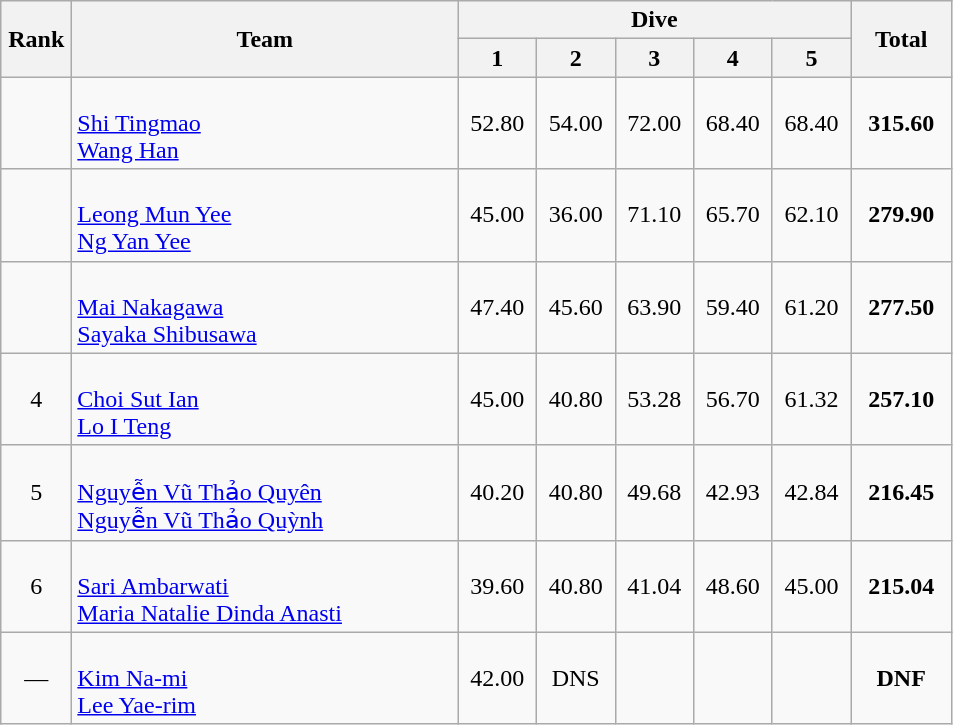<table class=wikitable style="text-align:center">
<tr>
<th rowspan="2" width=40>Rank</th>
<th rowspan="2" width=250>Team</th>
<th colspan="5">Dive</th>
<th rowspan="2" width=60>Total</th>
</tr>
<tr>
<th width=45>1</th>
<th width=45>2</th>
<th width=45>3</th>
<th width=45>4</th>
<th width=45>5</th>
</tr>
<tr>
<td></td>
<td align=left><br><a href='#'>Shi Tingmao</a><br><a href='#'>Wang Han</a></td>
<td>52.80</td>
<td>54.00</td>
<td>72.00</td>
<td>68.40</td>
<td>68.40</td>
<td><strong>315.60</strong></td>
</tr>
<tr>
<td></td>
<td align=left><br><a href='#'>Leong Mun Yee</a><br><a href='#'>Ng Yan Yee</a></td>
<td>45.00</td>
<td>36.00</td>
<td>71.10</td>
<td>65.70</td>
<td>62.10</td>
<td><strong>279.90</strong></td>
</tr>
<tr>
<td></td>
<td align=left><br><a href='#'>Mai Nakagawa</a><br><a href='#'>Sayaka Shibusawa</a></td>
<td>47.40</td>
<td>45.60</td>
<td>63.90</td>
<td>59.40</td>
<td>61.20</td>
<td><strong>277.50</strong></td>
</tr>
<tr>
<td>4</td>
<td align=left><br><a href='#'>Choi Sut Ian</a><br><a href='#'>Lo I Teng</a></td>
<td>45.00</td>
<td>40.80</td>
<td>53.28</td>
<td>56.70</td>
<td>61.32</td>
<td><strong>257.10</strong></td>
</tr>
<tr>
<td>5</td>
<td align=left><br><a href='#'>Nguyễn Vũ Thảo Quyên</a><br><a href='#'>Nguyễn Vũ Thảo Quỳnh</a></td>
<td>40.20</td>
<td>40.80</td>
<td>49.68</td>
<td>42.93</td>
<td>42.84</td>
<td><strong>216.45</strong></td>
</tr>
<tr>
<td>6</td>
<td align=left><br><a href='#'>Sari Ambarwati</a><br><a href='#'>Maria Natalie Dinda Anasti</a></td>
<td>39.60</td>
<td>40.80</td>
<td>41.04</td>
<td>48.60</td>
<td>45.00</td>
<td><strong>215.04</strong></td>
</tr>
<tr>
<td>—</td>
<td align=left><br><a href='#'>Kim Na-mi</a><br><a href='#'>Lee Yae-rim</a></td>
<td>42.00</td>
<td>DNS</td>
<td></td>
<td></td>
<td></td>
<td><strong>DNF</strong></td>
</tr>
</table>
